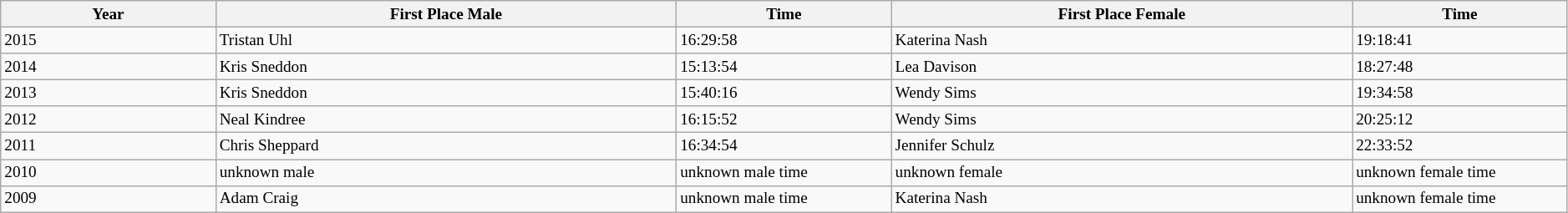<table class="wikitable sortable" width:40%; style="font-size:80%; "background:yellow;>
<tr>
<th style="width:7%;">Year</th>
<th style="width:15%;">First Place Male</th>
<th style="width:7%;" data-sort-type="time">Time</th>
<th style="width:15%;">First Place Female</th>
<th style="width:7%;" data-sort-type="time">Time</th>
</tr>
<tr>
<td>2015</td>
<td>Tristan Uhl</td>
<td>16:29:58</td>
<td>Katerina Nash</td>
<td>19:18:41</td>
</tr>
<tr>
<td>2014</td>
<td>Kris Sneddon</td>
<td>15:13:54</td>
<td>Lea Davison</td>
<td>18:27:48</td>
</tr>
<tr>
<td>2013</td>
<td>Kris Sneddon</td>
<td>15:40:16</td>
<td>Wendy Sims</td>
<td>19:34:58</td>
</tr>
<tr>
<td>2012</td>
<td>Neal Kindree</td>
<td>16:15:52</td>
<td>Wendy Sims</td>
<td>20:25:12</td>
</tr>
<tr>
<td>2011</td>
<td>Chris Sheppard</td>
<td>16:34:54</td>
<td>Jennifer Schulz</td>
<td>22:33:52</td>
</tr>
<tr>
<td>2010</td>
<td>unknown male</td>
<td>unknown male time</td>
<td>unknown female</td>
<td>unknown female time</td>
</tr>
<tr>
<td>2009</td>
<td>Adam Craig</td>
<td>unknown male time</td>
<td>Katerina Nash</td>
<td>unknown female time</td>
</tr>
</table>
